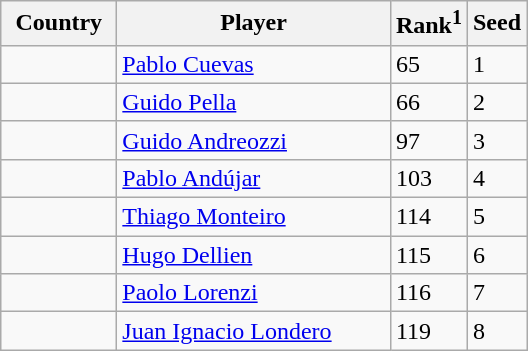<table class="sortable wikitable">
<tr>
<th width="70">Country</th>
<th width="175">Player</th>
<th>Rank<sup>1</sup></th>
<th>Seed</th>
</tr>
<tr>
<td></td>
<td><a href='#'>Pablo Cuevas</a></td>
<td>65</td>
<td>1</td>
</tr>
<tr>
<td></td>
<td><a href='#'>Guido Pella</a></td>
<td>66</td>
<td>2</td>
</tr>
<tr>
<td></td>
<td><a href='#'>Guido Andreozzi</a></td>
<td>97</td>
<td>3</td>
</tr>
<tr>
<td></td>
<td><a href='#'>Pablo Andújar</a></td>
<td>103</td>
<td>4</td>
</tr>
<tr>
<td></td>
<td><a href='#'>Thiago Monteiro</a></td>
<td>114</td>
<td>5</td>
</tr>
<tr>
<td></td>
<td><a href='#'>Hugo Dellien</a></td>
<td>115</td>
<td>6</td>
</tr>
<tr>
<td></td>
<td><a href='#'>Paolo Lorenzi</a></td>
<td>116</td>
<td>7</td>
</tr>
<tr>
<td></td>
<td><a href='#'>Juan Ignacio Londero</a></td>
<td>119</td>
<td>8</td>
</tr>
</table>
